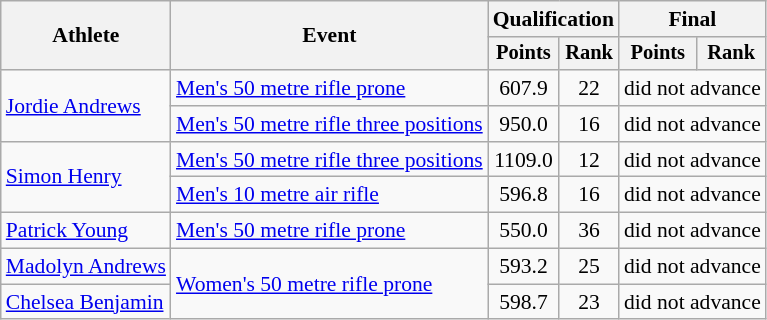<table class="wikitable" style="font-size:90%">
<tr>
<th rowspan=2>Athlete</th>
<th rowspan=2>Event</th>
<th colspan=2>Qualification</th>
<th colspan=2>Final</th>
</tr>
<tr style="font-size:95%">
<th>Points</th>
<th>Rank</th>
<th>Points</th>
<th>Rank</th>
</tr>
<tr align=center>
<td align=left rowspan=2><a href='#'>Jordie Andrews</a></td>
<td align=left><a href='#'>Men's 50 metre rifle prone</a></td>
<td>607.9</td>
<td>22</td>
<td colspan=2>did not advance</td>
</tr>
<tr align=center>
<td align=left><a href='#'>Men's 50 metre rifle three positions</a></td>
<td>950.0</td>
<td>16</td>
<td colspan=2>did not advance</td>
</tr>
<tr align=center>
<td align=left rowspan=2><a href='#'>Simon Henry</a></td>
<td align=left><a href='#'>Men's 50 metre rifle three positions</a></td>
<td>1109.0</td>
<td>12</td>
<td colspan=2>did not advance</td>
</tr>
<tr align=center>
<td align=left><a href='#'>Men's 10 metre air rifle</a></td>
<td>596.8</td>
<td>16</td>
<td colspan=2>did not advance</td>
</tr>
<tr align=center>
<td align=left><a href='#'>Patrick Young</a></td>
<td align=left><a href='#'>Men's 50 metre rifle prone</a></td>
<td>550.0</td>
<td>36</td>
<td colspan=2>did not advance</td>
</tr>
<tr align=center>
<td align=left><a href='#'>Madolyn Andrews</a></td>
<td align=left rowspan="2"><a href='#'>Women's 50 metre rifle prone</a></td>
<td>593.2</td>
<td>25</td>
<td colspan=2>did not advance</td>
</tr>
<tr align=center>
<td align=left><a href='#'>Chelsea Benjamin</a></td>
<td>598.7</td>
<td>23</td>
<td colspan=2>did not advance</td>
</tr>
</table>
